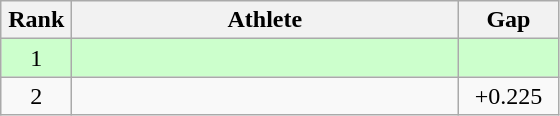<table class=wikitable style="text-align:center">
<tr>
<th width=40>Rank</th>
<th width=250>Athlete</th>
<th width=60>Gap</th>
</tr>
<tr bgcolor="ccffcc">
<td>1</td>
<td align=left></td>
<td></td>
</tr>
<tr>
<td>2</td>
<td align=left></td>
<td>+0.225</td>
</tr>
</table>
